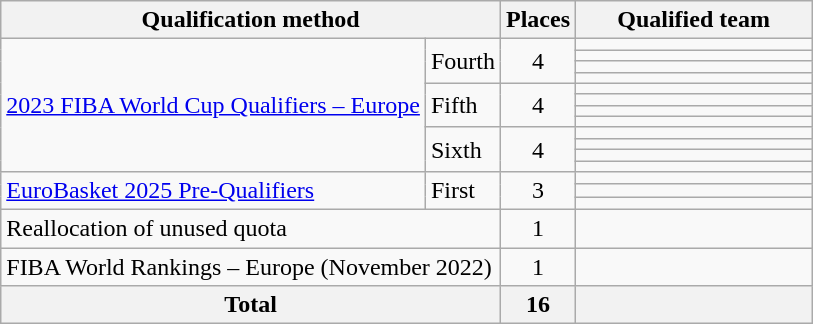<table class="wikitable">
<tr>
<th colspan=2>Qualification method</th>
<th>Places</th>
<th width=150>Qualified team</th>
</tr>
<tr>
<td rowspan=12><a href='#'>2023 FIBA World Cup Qualifiers – Europe</a></td>
<td rowspan=4>Fourth</td>
<td rowspan=4 align=center>4</td>
<td></td>
</tr>
<tr>
<td></td>
</tr>
<tr>
<td></td>
</tr>
<tr>
<td></td>
</tr>
<tr>
<td rowspan=4>Fifth</td>
<td rowspan=4 align=center>4</td>
<td></td>
</tr>
<tr>
<td></td>
</tr>
<tr>
<td nowrap></td>
</tr>
<tr>
<td></td>
</tr>
<tr>
<td rowspan=4>Sixth</td>
<td rowspan=4 align=center>4</td>
<td><s></s></td>
</tr>
<tr>
<td></td>
</tr>
<tr>
<td></td>
</tr>
<tr>
<td></td>
</tr>
<tr>
<td rowspan=3><a href='#'>EuroBasket 2025 Pre-Qualifiers</a></td>
<td rowspan=3>First</td>
<td rowspan=3 align=center>3</td>
<td></td>
</tr>
<tr>
<td></td>
</tr>
<tr>
<td></td>
</tr>
<tr>
<td colspan=2>Reallocation of unused quota</td>
<td align=center>1</td>
<td></td>
</tr>
<tr>
<td colspan=2>FIBA World Rankings – Europe (November 2022)</td>
<td align=center>1</td>
<td></td>
</tr>
<tr>
<th colspan=2>Total</th>
<th>16</th>
<th></th>
</tr>
</table>
